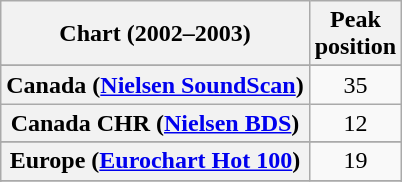<table class="wikitable sortable plainrowheaders" style="text-align:center">
<tr>
<th>Chart (2002–2003)</th>
<th>Peak<br>position</th>
</tr>
<tr>
</tr>
<tr>
</tr>
<tr>
</tr>
<tr>
</tr>
<tr>
<th scope=row>Canada (<a href='#'>Nielsen SoundScan</a>)</th>
<td style="text-align:center;">35</td>
</tr>
<tr>
<th scope="row">Canada CHR (<a href='#'>Nielsen BDS</a>)</th>
<td style="text-align:center">12</td>
</tr>
<tr>
</tr>
<tr>
<th scope="row">Europe (<a href='#'>Eurochart Hot 100</a>)</th>
<td>19</td>
</tr>
<tr>
</tr>
<tr>
</tr>
<tr>
</tr>
<tr>
</tr>
<tr>
</tr>
<tr>
</tr>
<tr>
</tr>
<tr>
</tr>
<tr>
</tr>
<tr>
</tr>
<tr>
</tr>
<tr>
</tr>
<tr>
</tr>
<tr>
</tr>
<tr>
</tr>
<tr>
</tr>
<tr>
</tr>
<tr>
</tr>
</table>
